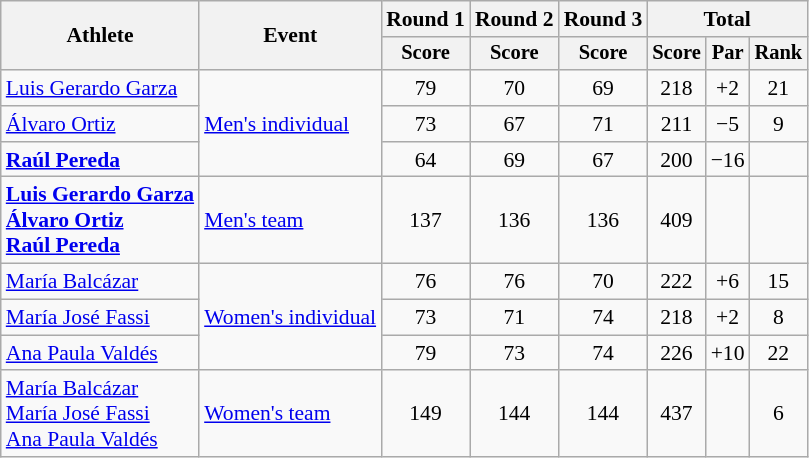<table class=wikitable style="font-size:90%;">
<tr>
<th rowspan=2>Athlete</th>
<th rowspan=2>Event</th>
<th>Round 1</th>
<th>Round 2</th>
<th>Round 3</th>
<th colspan=3>Total</th>
</tr>
<tr style="font-size:95%">
<th>Score</th>
<th>Score</th>
<th>Score</th>
<th>Score</th>
<th>Par</th>
<th>Rank</th>
</tr>
<tr align=center>
<td align=left><a href='#'>Luis Gerardo Garza</a></td>
<td align=left rowspan=3><a href='#'>Men's individual</a></td>
<td>79</td>
<td>70</td>
<td>69</td>
<td>218</td>
<td>+2</td>
<td>21</td>
</tr>
<tr align=center>
<td align=left><a href='#'>Álvaro Ortiz</a></td>
<td>73</td>
<td>67</td>
<td>71</td>
<td>211</td>
<td>−5</td>
<td>9</td>
</tr>
<tr align=center>
<td align=left><strong><a href='#'>Raúl Pereda</a></strong></td>
<td>64</td>
<td>69</td>
<td>67</td>
<td>200</td>
<td>−16</td>
<td></td>
</tr>
<tr align=center>
<td align=left><strong><a href='#'>Luis Gerardo Garza</a><br><a href='#'>Álvaro Ortiz</a><br><a href='#'>Raúl Pereda</a></strong></td>
<td align=left><a href='#'>Men's team</a></td>
<td>137</td>
<td>136</td>
<td>136</td>
<td>409</td>
<td></td>
<td></td>
</tr>
<tr align=center>
<td align=left><a href='#'>María Balcázar</a></td>
<td align=left rowspan=3><a href='#'>Women's individual</a></td>
<td>76</td>
<td>76</td>
<td>70</td>
<td>222</td>
<td>+6</td>
<td>15</td>
</tr>
<tr align=center>
<td align=left><a href='#'>María José Fassi</a></td>
<td>73</td>
<td>71</td>
<td>74</td>
<td>218</td>
<td>+2</td>
<td>8</td>
</tr>
<tr align=center>
<td align=left><a href='#'>Ana Paula Valdés</a></td>
<td>79</td>
<td>73</td>
<td>74</td>
<td>226</td>
<td>+10</td>
<td>22</td>
</tr>
<tr align=center>
<td align=left><a href='#'>María Balcázar</a><br><a href='#'>María José Fassi</a><br><a href='#'>Ana Paula Valdés</a></td>
<td align=left><a href='#'>Women's team</a></td>
<td>149</td>
<td>144</td>
<td>144</td>
<td>437</td>
<td></td>
<td>6</td>
</tr>
</table>
